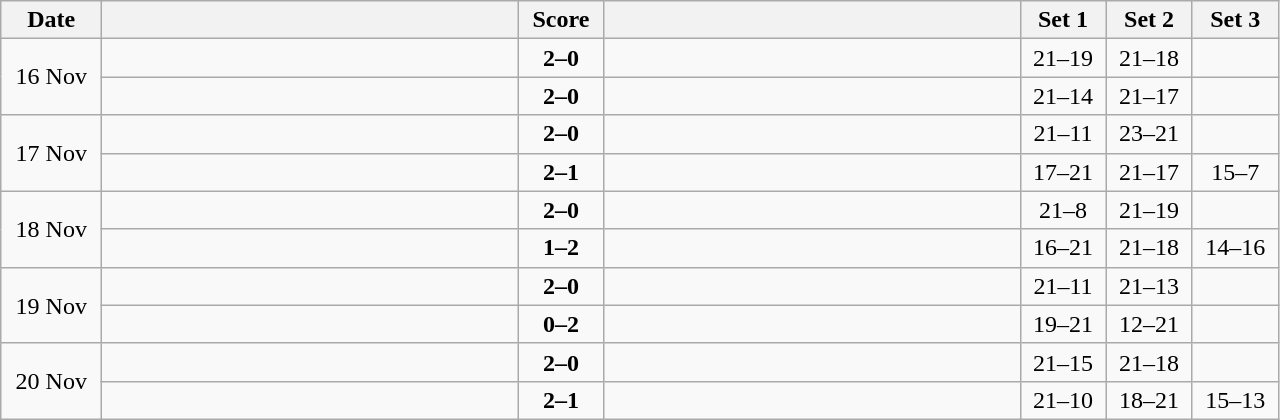<table class="wikitable" style="text-align: center;">
<tr>
<th width="60">Date</th>
<th align="right" width="270"></th>
<th width="50">Score</th>
<th align="left" width="270"></th>
<th width="50">Set 1</th>
<th width="50">Set 2</th>
<th width="50">Set 3</th>
</tr>
<tr>
<td rowspan=2>16 Nov</td>
<td align=left><strong></strong></td>
<td align=center><strong>2–0</strong></td>
<td align=left></td>
<td>21–19</td>
<td>21–18</td>
<td></td>
</tr>
<tr>
<td align=left><strong></strong></td>
<td align=center><strong>2–0</strong></td>
<td align=left></td>
<td>21–14</td>
<td>21–17</td>
<td></td>
</tr>
<tr>
<td rowspan=2>17 Nov</td>
<td align=left><strong></strong></td>
<td align=center><strong>2–0</strong></td>
<td align=left></td>
<td>21–11</td>
<td>23–21</td>
<td></td>
</tr>
<tr>
<td align=left><strong></strong></td>
<td align=center><strong>2–1</strong></td>
<td align=left></td>
<td>17–21</td>
<td>21–17</td>
<td>15–7</td>
</tr>
<tr>
<td rowspan=2>18 Nov</td>
<td align=left><strong></strong></td>
<td align=center><strong>2–0</strong></td>
<td align=left></td>
<td>21–8</td>
<td>21–19</td>
<td></td>
</tr>
<tr>
<td align=left></td>
<td align=center><strong>1–2</strong></td>
<td align=left><strong></strong></td>
<td>16–21</td>
<td>21–18</td>
<td>14–16</td>
</tr>
<tr>
<td rowspan=2>19 Nov</td>
<td align=left><strong></strong></td>
<td align=center><strong>2–0</strong></td>
<td align=left></td>
<td>21–11</td>
<td>21–13</td>
<td></td>
</tr>
<tr>
<td align=left></td>
<td align=center><strong>0–2</strong></td>
<td align=left><strong></strong></td>
<td>19–21</td>
<td>12–21</td>
<td></td>
</tr>
<tr>
<td rowspan=2>20 Nov</td>
<td align=left><strong></strong></td>
<td align=center><strong>2–0</strong></td>
<td align=left></td>
<td>21–15</td>
<td>21–18</td>
<td></td>
</tr>
<tr>
<td align=left><strong></strong></td>
<td align=center><strong>2–1</strong></td>
<td align=left></td>
<td>21–10</td>
<td>18–21</td>
<td>15–13</td>
</tr>
</table>
